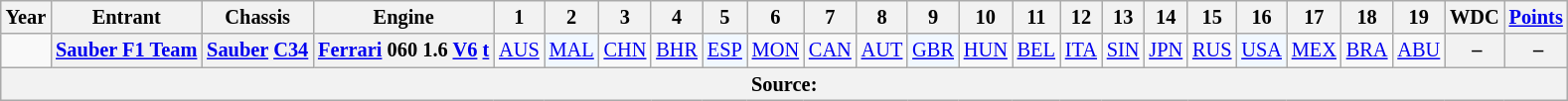<table class="wikitable" style="text-align:center; font-size:85%">
<tr>
<th>Year</th>
<th>Entrant</th>
<th>Chassis</th>
<th>Engine</th>
<th>1</th>
<th>2</th>
<th>3</th>
<th>4</th>
<th>5</th>
<th>6</th>
<th>7</th>
<th>8</th>
<th>9</th>
<th>10</th>
<th>11</th>
<th>12</th>
<th>13</th>
<th>14</th>
<th>15</th>
<th>16</th>
<th>17</th>
<th>18</th>
<th>19</th>
<th>WDC</th>
<th><a href='#'>Points</a></th>
</tr>
<tr>
<td></td>
<th nowrap><a href='#'>Sauber F1 Team</a></th>
<th nowrap><a href='#'>Sauber</a> <a href='#'>C34</a></th>
<th nowrap><a href='#'>Ferrari</a> 060 1.6 <a href='#'>V6</a> <a href='#'>t</a></th>
<td><a href='#'>AUS</a></td>
<td style="background-color:#F1F8FF"><a href='#'>MAL</a><br></td>
<td><a href='#'>CHN</a></td>
<td><a href='#'>BHR</a></td>
<td style="background-color:#F1F8FF"><a href='#'>ESP</a><br></td>
<td><a href='#'>MON</a></td>
<td><a href='#'>CAN</a></td>
<td><a href='#'>AUT</a></td>
<td style="background-color:#F1F8FF"><a href='#'>GBR</a><br></td>
<td><a href='#'>HUN</a></td>
<td><a href='#'>BEL</a></td>
<td><a href='#'>ITA</a></td>
<td><a href='#'>SIN</a></td>
<td><a href='#'>JPN</a></td>
<td><a href='#'>RUS</a></td>
<td style="background-color:#F1F8FF"><a href='#'>USA</a><br></td>
<td><a href='#'>MEX</a></td>
<td><a href='#'>BRA</a></td>
<td><a href='#'>ABU</a></td>
<th> –</th>
<th> –</th>
</tr>
<tr>
<th colspan="25">Source:</th>
</tr>
</table>
